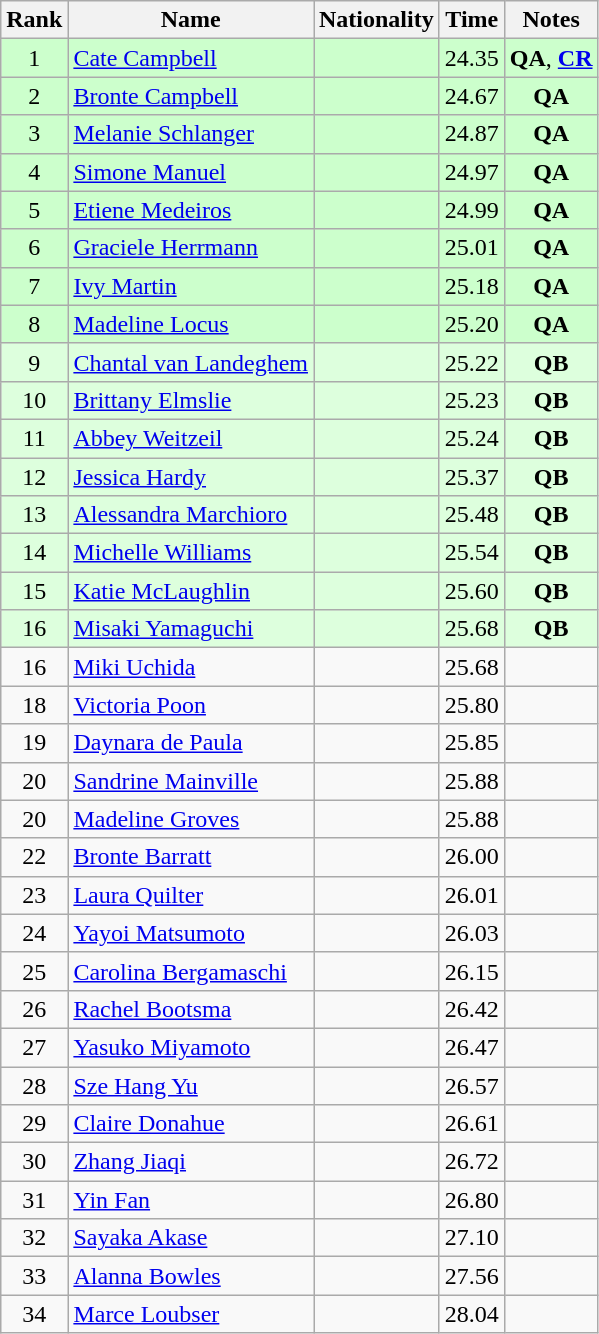<table class="wikitable sortable" style="text-align:center">
<tr>
<th>Rank</th>
<th>Name</th>
<th>Nationality</th>
<th>Time</th>
<th>Notes</th>
</tr>
<tr bgcolor=ccffcc>
<td>1</td>
<td align=left><a href='#'>Cate Campbell</a></td>
<td align=left></td>
<td>24.35</td>
<td><strong>QA</strong>, <strong><a href='#'>CR</a></strong></td>
</tr>
<tr bgcolor=ccffcc>
<td>2</td>
<td align=left><a href='#'>Bronte Campbell</a></td>
<td align=left></td>
<td>24.67</td>
<td><strong>QA</strong></td>
</tr>
<tr bgcolor=ccffcc>
<td>3</td>
<td align=left><a href='#'>Melanie Schlanger</a></td>
<td align=left></td>
<td>24.87</td>
<td><strong>QA</strong></td>
</tr>
<tr bgcolor=ccffcc>
<td>4</td>
<td align=left><a href='#'>Simone Manuel</a></td>
<td align=left></td>
<td>24.97</td>
<td><strong>QA</strong></td>
</tr>
<tr bgcolor=ccffcc>
<td>5</td>
<td align=left><a href='#'>Etiene Medeiros</a></td>
<td align=left></td>
<td>24.99</td>
<td><strong>QA</strong></td>
</tr>
<tr bgcolor=ccffcc>
<td>6</td>
<td align=left><a href='#'>Graciele Herrmann</a></td>
<td align=left></td>
<td>25.01</td>
<td><strong>QA</strong></td>
</tr>
<tr bgcolor=ccffcc>
<td>7</td>
<td align=left><a href='#'>Ivy Martin</a></td>
<td align=left></td>
<td>25.18</td>
<td><strong>QA</strong></td>
</tr>
<tr bgcolor=ccffcc>
<td>8</td>
<td align=left><a href='#'>Madeline Locus</a></td>
<td align=left></td>
<td>25.20</td>
<td><strong>QA</strong></td>
</tr>
<tr bgcolor=ddffdd>
<td>9</td>
<td align=left><a href='#'>Chantal van Landeghem</a></td>
<td align=left></td>
<td>25.22</td>
<td><strong>QB</strong></td>
</tr>
<tr bgcolor=ddffdd>
<td>10</td>
<td align=left><a href='#'>Brittany Elmslie</a></td>
<td align=left></td>
<td>25.23</td>
<td><strong>QB</strong></td>
</tr>
<tr bgcolor=ddffdd>
<td>11</td>
<td align=left><a href='#'>Abbey Weitzeil</a></td>
<td align=left></td>
<td>25.24</td>
<td><strong>QB</strong></td>
</tr>
<tr bgcolor=ddffdd>
<td>12</td>
<td align=left><a href='#'>Jessica Hardy</a></td>
<td align=left></td>
<td>25.37</td>
<td><strong>QB</strong></td>
</tr>
<tr bgcolor=ddffdd>
<td>13</td>
<td align=left><a href='#'>Alessandra Marchioro</a></td>
<td align=left></td>
<td>25.48</td>
<td><strong>QB</strong></td>
</tr>
<tr bgcolor=ddffdd>
<td>14</td>
<td align=left><a href='#'>Michelle Williams</a></td>
<td align=left></td>
<td>25.54</td>
<td><strong>QB</strong></td>
</tr>
<tr bgcolor=ddffdd>
<td>15</td>
<td align=left><a href='#'>Katie McLaughlin</a></td>
<td align=left></td>
<td>25.60</td>
<td><strong>QB</strong></td>
</tr>
<tr bgcolor=ddffdd>
<td>16</td>
<td align=left><a href='#'>Misaki Yamaguchi</a></td>
<td align=left></td>
<td>25.68</td>
<td><strong>QB</strong></td>
</tr>
<tr>
<td>16</td>
<td align=left><a href='#'>Miki Uchida</a></td>
<td align=left></td>
<td>25.68</td>
<td></td>
</tr>
<tr>
<td>18</td>
<td align=left><a href='#'>Victoria Poon</a></td>
<td align=left></td>
<td>25.80</td>
<td></td>
</tr>
<tr>
<td>19</td>
<td align=left><a href='#'>Daynara de Paula</a></td>
<td align=left></td>
<td>25.85</td>
<td></td>
</tr>
<tr>
<td>20</td>
<td align=left><a href='#'>Sandrine Mainville</a></td>
<td align=left></td>
<td>25.88</td>
<td></td>
</tr>
<tr>
<td>20</td>
<td align=left><a href='#'>Madeline Groves</a></td>
<td align=left></td>
<td>25.88</td>
<td></td>
</tr>
<tr>
<td>22</td>
<td align=left><a href='#'>Bronte Barratt</a></td>
<td align=left></td>
<td>26.00</td>
<td></td>
</tr>
<tr>
<td>23</td>
<td align=left><a href='#'>Laura Quilter</a></td>
<td align=left></td>
<td>26.01</td>
<td></td>
</tr>
<tr>
<td>24</td>
<td align=left><a href='#'>Yayoi Matsumoto</a></td>
<td align=left></td>
<td>26.03</td>
<td></td>
</tr>
<tr>
<td>25</td>
<td align=left><a href='#'>Carolina Bergamaschi</a></td>
<td align=left></td>
<td>26.15</td>
<td></td>
</tr>
<tr>
<td>26</td>
<td align=left><a href='#'>Rachel Bootsma</a></td>
<td align=left></td>
<td>26.42</td>
<td></td>
</tr>
<tr>
<td>27</td>
<td align=left><a href='#'>Yasuko Miyamoto</a></td>
<td align=left></td>
<td>26.47</td>
<td></td>
</tr>
<tr>
<td>28</td>
<td align=left><a href='#'>Sze Hang Yu</a></td>
<td align=left></td>
<td>26.57</td>
<td></td>
</tr>
<tr>
<td>29</td>
<td align=left><a href='#'>Claire Donahue</a></td>
<td align=left></td>
<td>26.61</td>
<td></td>
</tr>
<tr>
<td>30</td>
<td align=left><a href='#'>Zhang Jiaqi</a></td>
<td align=left></td>
<td>26.72</td>
<td></td>
</tr>
<tr>
<td>31</td>
<td align=left><a href='#'>Yin Fan</a></td>
<td align=left></td>
<td>26.80</td>
<td></td>
</tr>
<tr>
<td>32</td>
<td align=left><a href='#'>Sayaka Akase</a></td>
<td align=left></td>
<td>27.10</td>
<td></td>
</tr>
<tr>
<td>33</td>
<td align=left><a href='#'>Alanna Bowles</a></td>
<td align=left></td>
<td>27.56</td>
<td></td>
</tr>
<tr>
<td>34</td>
<td align=left><a href='#'>Marce Loubser</a></td>
<td align=left></td>
<td>28.04</td>
<td></td>
</tr>
</table>
